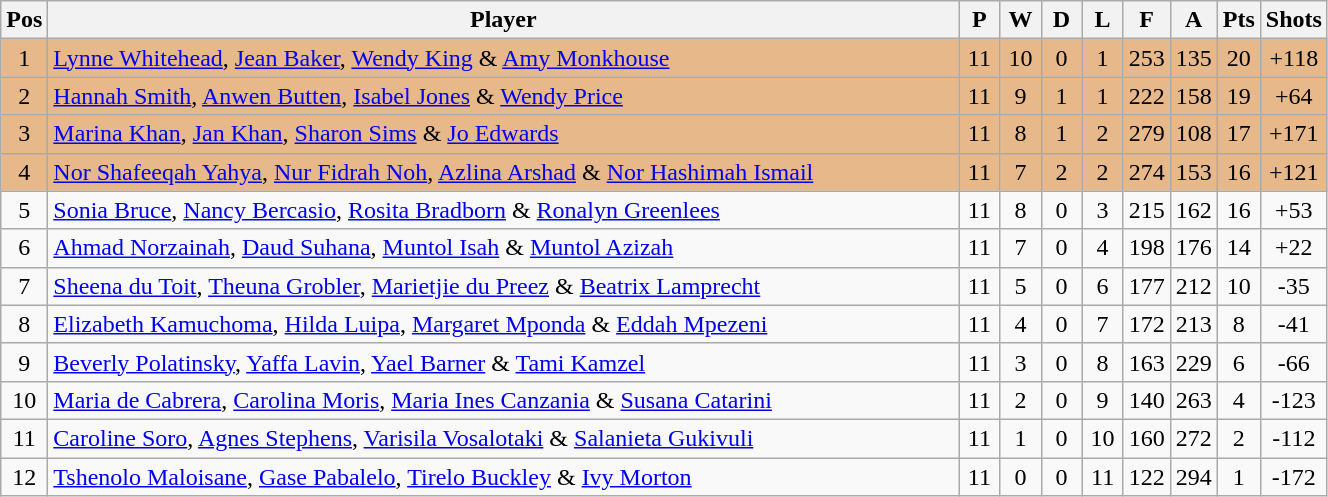<table class="wikitable" style="font-size: 100%">
<tr>
<th width=20>Pos</th>
<th width=600>Player</th>
<th width=20>P</th>
<th width=20>W</th>
<th width=20>D</th>
<th width=20>L</th>
<th width=20>F</th>
<th width=20>A</th>
<th width=20>Pts</th>
<th width=20>Shots</th>
</tr>
<tr align=center style="background: #E6B88A;">
<td>1</td>
<td align="left"> <a href='#'>Lynne Whitehead</a>, <a href='#'>Jean Baker</a>, <a href='#'>Wendy King</a> & <a href='#'>Amy Monkhouse</a></td>
<td>11</td>
<td>10</td>
<td>0</td>
<td>1</td>
<td>253</td>
<td>135</td>
<td>20</td>
<td>+118</td>
</tr>
<tr align=center style="background: #E6B88A;">
<td>2</td>
<td align="left"> <a href='#'>Hannah Smith</a>, <a href='#'>Anwen Butten</a>, <a href='#'>Isabel Jones</a> & <a href='#'>Wendy Price</a></td>
<td>11</td>
<td>9</td>
<td>1</td>
<td>1</td>
<td>222</td>
<td>158</td>
<td>19</td>
<td>+64</td>
</tr>
<tr align=center style="background: #E6B88A;">
<td>3</td>
<td align="left"> <a href='#'>Marina Khan</a>, <a href='#'>Jan Khan</a>, <a href='#'>Sharon Sims</a> & <a href='#'>Jo Edwards</a></td>
<td>11</td>
<td>8</td>
<td>1</td>
<td>2</td>
<td>279</td>
<td>108</td>
<td>17</td>
<td>+171</td>
</tr>
<tr align=center style="background: #E6B88A;">
<td>4</td>
<td align="left"> <a href='#'>Nor Shafeeqah Yahya</a>, <a href='#'>Nur Fidrah Noh</a>, <a href='#'>Azlina Arshad</a> & <a href='#'>Nor Hashimah Ismail</a></td>
<td>11</td>
<td>7</td>
<td>2</td>
<td>2</td>
<td>274</td>
<td>153</td>
<td>16</td>
<td>+121</td>
</tr>
<tr align=center>
<td>5</td>
<td align="left"> <a href='#'>Sonia Bruce</a>, <a href='#'>Nancy Bercasio</a>, <a href='#'>Rosita Bradborn</a> & <a href='#'>Ronalyn Greenlees</a></td>
<td>11</td>
<td>8</td>
<td>0</td>
<td>3</td>
<td>215</td>
<td>162</td>
<td>16</td>
<td>+53</td>
</tr>
<tr align=center>
<td>6</td>
<td align="left"> <a href='#'>Ahmad Norzainah</a>, <a href='#'>Daud Suhana</a>, <a href='#'>Muntol Isah</a> & <a href='#'>Muntol Azizah</a></td>
<td>11</td>
<td>7</td>
<td>0</td>
<td>4</td>
<td>198</td>
<td>176</td>
<td>14</td>
<td>+22</td>
</tr>
<tr align=center>
<td>7</td>
<td align="left"> <a href='#'>Sheena du Toit</a>, <a href='#'>Theuna Grobler</a>, <a href='#'>Marietjie du Preez</a> & <a href='#'>Beatrix Lamprecht</a></td>
<td>11</td>
<td>5</td>
<td>0</td>
<td>6</td>
<td>177</td>
<td>212</td>
<td>10</td>
<td>-35</td>
</tr>
<tr align=center>
<td>8</td>
<td align="left"> <a href='#'>Elizabeth Kamuchoma</a>, <a href='#'>Hilda Luipa</a>, <a href='#'>Margaret Mponda</a> & <a href='#'>Eddah Mpezeni</a></td>
<td>11</td>
<td>4</td>
<td>0</td>
<td>7</td>
<td>172</td>
<td>213</td>
<td>8</td>
<td>-41</td>
</tr>
<tr align=center>
<td>9</td>
<td align="left"> <a href='#'>Beverly Polatinsky</a>, <a href='#'>Yaffa Lavin</a>, <a href='#'>Yael Barner</a> & <a href='#'>Tami Kamzel</a></td>
<td>11</td>
<td>3</td>
<td>0</td>
<td>8</td>
<td>163</td>
<td>229</td>
<td>6</td>
<td>-66</td>
</tr>
<tr align=center>
<td>10</td>
<td align="left"> <a href='#'>Maria de Cabrera</a>, <a href='#'>Carolina Moris</a>, <a href='#'>Maria Ines Canzania</a> & <a href='#'>Susana Catarini</a></td>
<td>11</td>
<td>2</td>
<td>0</td>
<td>9</td>
<td>140</td>
<td>263</td>
<td>4</td>
<td>-123</td>
</tr>
<tr align=center>
<td>11</td>
<td align="left"> <a href='#'>Caroline Soro</a>, <a href='#'>Agnes Stephens</a>, <a href='#'>Varisila Vosalotaki</a> & <a href='#'>Salanieta Gukivuli</a></td>
<td>11</td>
<td>1</td>
<td>0</td>
<td>10</td>
<td>160</td>
<td>272</td>
<td>2</td>
<td>-112</td>
</tr>
<tr align=center>
<td>12</td>
<td align="left"> <a href='#'>Tshenolo Maloisane</a>, <a href='#'>Gase Pabalelo</a>, <a href='#'>Tirelo Buckley</a> & <a href='#'>Ivy Morton</a></td>
<td>11</td>
<td>0</td>
<td>0</td>
<td>11</td>
<td>122</td>
<td>294</td>
<td>1</td>
<td>-172</td>
</tr>
</table>
